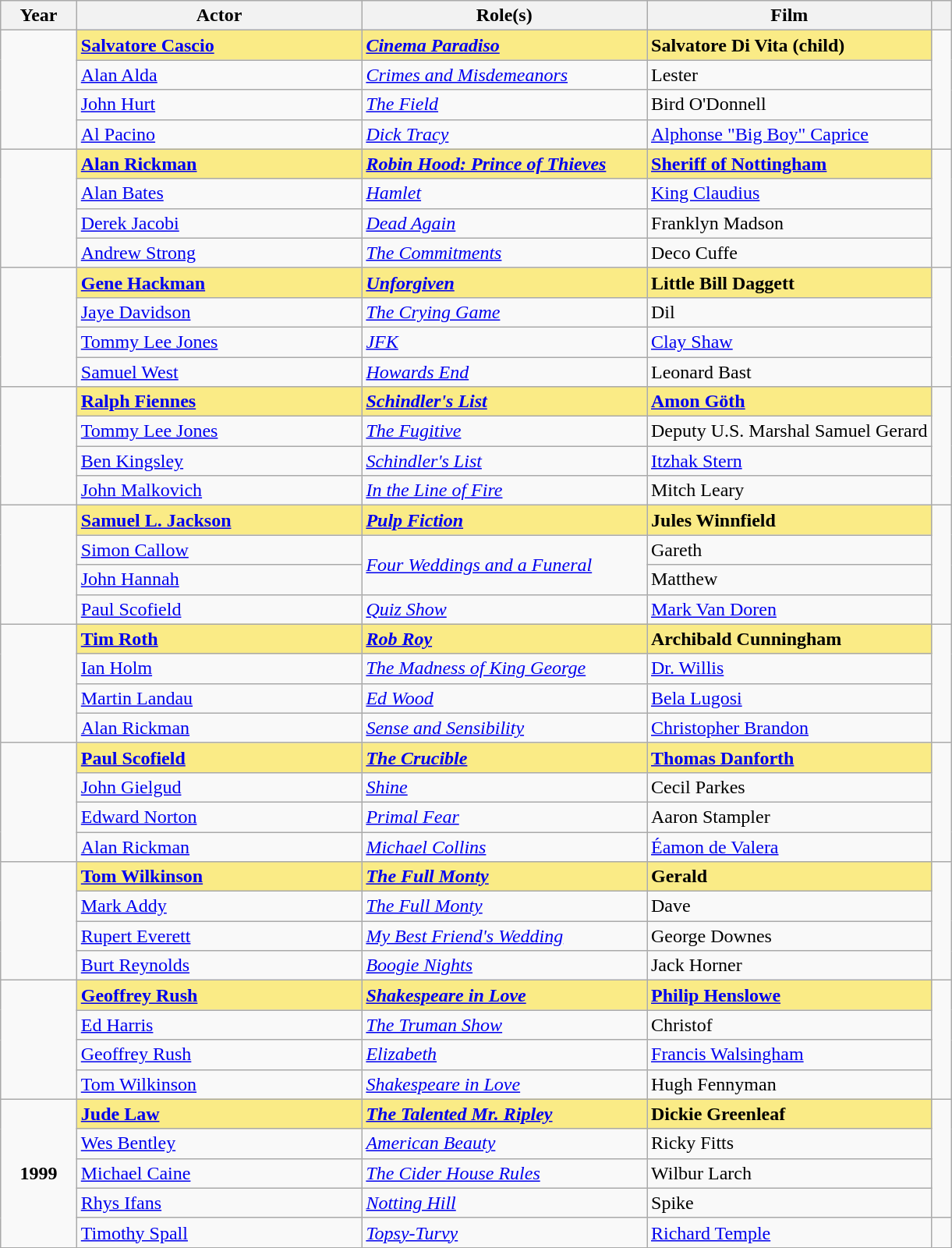<table class="wikitable sortable">
<tr>
<th scope="col" style="width:8%;">Year</th>
<th scope="col" style="width:30%;">Actor</th>
<th scope="col" style="width:30%;">Role(s)</th>
<th scope="col" style="width:30%;">Film</th>
<th scope="col" style="width:2%;" class="unsortable"></th>
</tr>
<tr>
<td rowspan="4"></td>
<td style="background:#FAEB86"><strong><a href='#'>Salvatore Cascio</a></strong></td>
<td style="background:#FAEB86"><strong><em><a href='#'>Cinema Paradiso</a></em></strong></td>
<td style="background:#FAEB86"><strong>Salvatore Di Vita (child)</strong></td>
<td rowspan=4></td>
</tr>
<tr>
<td><a href='#'>Alan Alda</a></td>
<td><em><a href='#'>Crimes and Misdemeanors</a></em></td>
<td>Lester</td>
</tr>
<tr>
<td><a href='#'>John Hurt</a></td>
<td><em><a href='#'>The Field</a></em></td>
<td>Bird O'Donnell</td>
</tr>
<tr>
<td><a href='#'>Al Pacino</a></td>
<td><em><a href='#'>Dick Tracy</a></em></td>
<td><a href='#'>Alphonse "Big Boy" Caprice</a></td>
</tr>
<tr>
<td rowspan="4"></td>
<td style="background:#FAEB86"><strong><a href='#'>Alan Rickman</a></strong></td>
<td style="background:#FAEB86"><strong><em><a href='#'>Robin Hood: Prince of Thieves</a></em></strong></td>
<td style="background:#FAEB86"><strong><a href='#'>Sheriff of Nottingham</a></strong></td>
<td rowspan=4></td>
</tr>
<tr>
<td><a href='#'>Alan Bates</a></td>
<td><em><a href='#'>Hamlet</a></em></td>
<td><a href='#'>King Claudius</a></td>
</tr>
<tr>
<td><a href='#'>Derek Jacobi</a></td>
<td><em><a href='#'>Dead Again</a></em></td>
<td>Franklyn Madson</td>
</tr>
<tr>
<td><a href='#'>Andrew Strong</a></td>
<td><em><a href='#'>The Commitments</a></em></td>
<td>Deco Cuffe</td>
</tr>
<tr>
<td rowspan="4"></td>
<td style="background:#FAEB86"><strong><a href='#'>Gene Hackman</a></strong></td>
<td style="background:#FAEB86"><strong><em><a href='#'>Unforgiven</a></em></strong></td>
<td style="background:#FAEB86"><strong>Little Bill Daggett</strong></td>
<td rowspan=4></td>
</tr>
<tr>
<td><a href='#'>Jaye Davidson</a></td>
<td><em><a href='#'>The Crying Game</a></em></td>
<td>Dil</td>
</tr>
<tr>
<td><a href='#'>Tommy Lee Jones</a></td>
<td><em><a href='#'>JFK</a></em></td>
<td><a href='#'>Clay Shaw</a></td>
</tr>
<tr>
<td><a href='#'>Samuel West</a></td>
<td><em><a href='#'>Howards End</a></em></td>
<td>Leonard Bast</td>
</tr>
<tr>
<td rowspan="4"></td>
<td style="background:#FAEB86"><strong><a href='#'>Ralph Fiennes</a></strong></td>
<td style="background:#FAEB86"><strong><em><a href='#'>Schindler's List</a></em></strong></td>
<td style="background:#FAEB86"><strong><a href='#'>Amon Göth</a></strong></td>
<td rowspan=4></td>
</tr>
<tr>
<td><a href='#'>Tommy Lee Jones</a></td>
<td><em><a href='#'>The Fugitive</a></em></td>
<td>Deputy U.S. Marshal Samuel Gerard</td>
</tr>
<tr>
<td><a href='#'>Ben Kingsley</a></td>
<td><em><a href='#'>Schindler's List</a></em></td>
<td><a href='#'>Itzhak Stern</a></td>
</tr>
<tr>
<td><a href='#'>John Malkovich</a></td>
<td><em><a href='#'>In the Line of Fire</a></em></td>
<td>Mitch Leary</td>
</tr>
<tr>
<td rowspan="4"></td>
<td style="background:#FAEB86"><strong><a href='#'>Samuel L. Jackson</a></strong></td>
<td style="background:#FAEB86"><strong><em><a href='#'>Pulp Fiction</a></em></strong></td>
<td style="background:#FAEB86"><strong>Jules Winnfield</strong></td>
<td rowspan=4></td>
</tr>
<tr>
<td><a href='#'>Simon Callow</a></td>
<td rowspan="2"><em><a href='#'>Four Weddings and a Funeral</a></em></td>
<td>Gareth</td>
</tr>
<tr>
<td><a href='#'>John Hannah</a></td>
<td>Matthew</td>
</tr>
<tr>
<td><a href='#'>Paul Scofield</a></td>
<td><em><a href='#'>Quiz Show</a></em></td>
<td><a href='#'>Mark Van Doren</a></td>
</tr>
<tr>
<td rowspan="4"></td>
<td style="background:#FAEB86"><strong><a href='#'>Tim Roth</a></strong></td>
<td style="background:#FAEB86"><strong><em><a href='#'>Rob Roy</a></em></strong></td>
<td style="background:#FAEB86"><strong>Archibald Cunningham</strong></td>
<td rowspan=4></td>
</tr>
<tr>
<td><a href='#'>Ian Holm</a></td>
<td><em><a href='#'>The Madness of King George</a></em></td>
<td><a href='#'>Dr. Willis</a></td>
</tr>
<tr>
<td><a href='#'>Martin Landau</a></td>
<td><em><a href='#'>Ed Wood</a></em></td>
<td><a href='#'>Bela Lugosi</a></td>
</tr>
<tr>
<td><a href='#'>Alan Rickman</a></td>
<td><em><a href='#'>Sense and Sensibility</a></em></td>
<td><a href='#'>Christopher Brandon</a></td>
</tr>
<tr>
<td rowspan="4"></td>
<td style="background:#FAEB86"><strong><a href='#'>Paul Scofield</a></strong></td>
<td style="background:#FAEB86"><strong><em><a href='#'>The Crucible</a></em></strong></td>
<td style="background:#FAEB86"><strong><a href='#'>Thomas Danforth</a></strong></td>
<td rowspan=4></td>
</tr>
<tr>
<td><a href='#'>John Gielgud</a></td>
<td><em><a href='#'>Shine</a></em></td>
<td>Cecil Parkes</td>
</tr>
<tr>
<td><a href='#'>Edward Norton</a></td>
<td><em><a href='#'>Primal Fear</a></em></td>
<td>Aaron Stampler</td>
</tr>
<tr>
<td><a href='#'>Alan Rickman</a></td>
<td><em><a href='#'>Michael Collins</a></em></td>
<td><a href='#'>Éamon de Valera</a></td>
</tr>
<tr>
<td rowspan="4"></td>
<td style="background:#FAEB86"><strong><a href='#'>Tom Wilkinson</a></strong></td>
<td style="background:#FAEB86"><strong><em><a href='#'>The Full Monty</a></em></strong></td>
<td style="background:#FAEB86"><strong>Gerald</strong></td>
<td rowspan=4></td>
</tr>
<tr>
<td><a href='#'>Mark Addy</a></td>
<td><em><a href='#'>The Full Monty</a></em></td>
<td>Dave</td>
</tr>
<tr>
<td><a href='#'>Rupert Everett</a></td>
<td><em><a href='#'>My Best Friend's Wedding</a></em></td>
<td>George Downes</td>
</tr>
<tr>
<td><a href='#'>Burt Reynolds</a></td>
<td><em><a href='#'>Boogie Nights</a></em></td>
<td>Jack Horner</td>
</tr>
<tr>
<td rowspan="4"></td>
<td style="background:#FAEB86"><strong><a href='#'>Geoffrey Rush</a></strong></td>
<td style="background:#FAEB86"><strong><em><a href='#'>Shakespeare in Love</a></em></strong></td>
<td style="background:#FAEB86"><strong><a href='#'>Philip Henslowe</a></strong></td>
<td rowspan=4></td>
</tr>
<tr>
<td><a href='#'>Ed Harris</a></td>
<td><em><a href='#'>The Truman Show</a></em></td>
<td>Christof</td>
</tr>
<tr>
<td><a href='#'>Geoffrey Rush</a></td>
<td><em><a href='#'>Elizabeth</a></em></td>
<td><a href='#'>Francis Walsingham</a></td>
</tr>
<tr>
<td><a href='#'>Tom Wilkinson</a></td>
<td><em><a href='#'>Shakespeare in Love</a></em></td>
<td>Hugh Fennyman</td>
</tr>
<tr>
<td rowspan="5", align=center><strong>1999</strong><br></td>
<td style="background:#FAEB86"><strong><a href='#'>Jude Law</a></strong></td>
<td style="background:#FAEB86"><strong><em><a href='#'>The Talented Mr. Ripley</a></em></strong></td>
<td style="background:#FAEB86"><strong>Dickie Greenleaf</strong></td>
<td rowspan=4></td>
</tr>
<tr>
<td><a href='#'>Wes Bentley</a></td>
<td><em><a href='#'>American Beauty</a></em></td>
<td>Ricky Fitts</td>
</tr>
<tr>
<td><a href='#'>Michael Caine</a></td>
<td><em><a href='#'>The Cider House Rules</a></em></td>
<td>Wilbur Larch</td>
</tr>
<tr>
<td><a href='#'>Rhys Ifans</a></td>
<td><em><a href='#'>Notting Hill</a></em></td>
<td>Spike</td>
</tr>
<tr>
<td><a href='#'>Timothy Spall</a></td>
<td><em><a href='#'>Topsy-Turvy</a></em></td>
<td><a href='#'>Richard Temple</a></td>
</tr>
</table>
